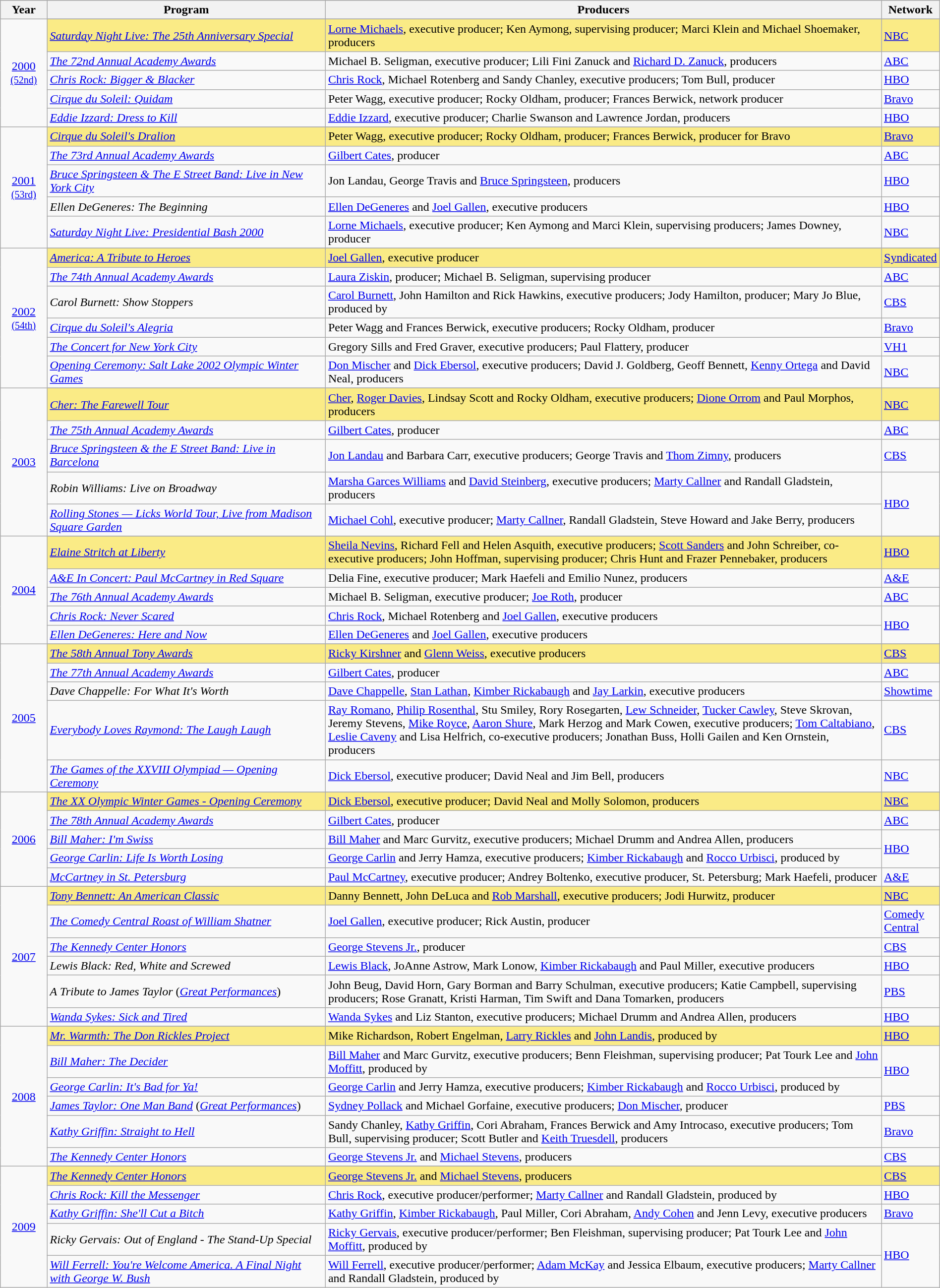<table class="wikitable" style="width:100%">
<tr bgcolor="#bebebe">
<th width="5%">Year</th>
<th width="30%">Program</th>
<th width="60%">Producers</th>
<th width="5%">Network</th>
</tr>
<tr>
<td rowspan=6" align=center><a href='#'>2000</a><br><small><a href='#'>(52nd)</a></small><br></td>
</tr>
<tr style="background:#FAEB86">
<td><em><a href='#'>Saturday Night Live: The 25th Anniversary Special</a></em></td>
<td><a href='#'>Lorne Michaels</a>, executive producer; Ken Aymong, supervising producer; Marci Klein and Michael Shoemaker, producers</td>
<td><a href='#'>NBC</a></td>
</tr>
<tr>
<td><em><a href='#'>The 72nd Annual Academy Awards</a></em></td>
<td>Michael B. Seligman, executive producer; Lili Fini Zanuck and <a href='#'>Richard D. Zanuck</a>, producers</td>
<td><a href='#'>ABC</a></td>
</tr>
<tr>
<td><em><a href='#'>Chris Rock: Bigger & Blacker</a></em></td>
<td><a href='#'>Chris Rock</a>, Michael Rotenberg and Sandy Chanley, executive producers; Tom Bull, producer</td>
<td><a href='#'>HBO</a></td>
</tr>
<tr>
<td><em><a href='#'>Cirque du Soleil: Quidam</a></em></td>
<td>Peter Wagg, executive producer; Rocky Oldham, producer; Frances Berwick, network producer</td>
<td><a href='#'>Bravo</a></td>
</tr>
<tr>
<td><em><a href='#'>Eddie Izzard: Dress to Kill</a></em></td>
<td><a href='#'>Eddie Izzard</a>, executive producer; Charlie Swanson and Lawrence Jordan, producers</td>
<td><a href='#'>HBO</a></td>
</tr>
<tr>
<td rowspan=6" align=center><a href='#'>2001</a><br><small><a href='#'>(53rd)</a></small><br></td>
</tr>
<tr style="background:#FAEB86">
<td><em><a href='#'>Cirque du Soleil's Dralion</a></em></td>
<td>Peter Wagg, executive producer; Rocky Oldham, producer; Frances Berwick, producer for Bravo</td>
<td><a href='#'>Bravo</a></td>
</tr>
<tr>
<td><em><a href='#'>The 73rd Annual Academy Awards</a></em></td>
<td><a href='#'>Gilbert Cates</a>, producer</td>
<td><a href='#'>ABC</a></td>
</tr>
<tr>
<td><em><a href='#'>Bruce Springsteen & The E Street Band: Live in New York City</a></em></td>
<td>Jon Landau, George Travis and <a href='#'>Bruce Springsteen</a>, producers</td>
<td><a href='#'>HBO</a></td>
</tr>
<tr>
<td><em>Ellen DeGeneres: The Beginning</em></td>
<td><a href='#'>Ellen DeGeneres</a> and <a href='#'>Joel Gallen</a>, executive producers</td>
<td><a href='#'>HBO</a></td>
</tr>
<tr>
<td><em><a href='#'>Saturday Night Live: Presidential Bash 2000</a></em></td>
<td><a href='#'>Lorne Michaels</a>, executive producer; Ken Aymong and Marci Klein, supervising producers; James Downey, producer</td>
<td><a href='#'>NBC</a></td>
</tr>
<tr>
<td rowspan=7" align=center><a href='#'>2002</a><br><small><a href='#'>(54th)</a></small><br></td>
</tr>
<tr style="background:#FAEB86">
<td><em><a href='#'>America: A Tribute to Heroes</a></em></td>
<td><a href='#'>Joel Gallen</a>, executive producer</td>
<td><a href='#'>Syndicated</a></td>
</tr>
<tr>
<td><em><a href='#'>The 74th Annual Academy Awards</a></em></td>
<td><a href='#'>Laura Ziskin</a>, producer; Michael B. Seligman, supervising producer</td>
<td><a href='#'>ABC</a></td>
</tr>
<tr>
<td><em>Carol Burnett: Show Stoppers</em></td>
<td><a href='#'>Carol Burnett</a>, John Hamilton and Rick Hawkins, executive producers; Jody Hamilton, producer; Mary Jo Blue, produced by</td>
<td><a href='#'>CBS</a></td>
</tr>
<tr>
<td><em><a href='#'>Cirque du Soleil's Alegria</a></em></td>
<td>Peter Wagg and Frances Berwick, executive producers; Rocky Oldham, producer</td>
<td><a href='#'>Bravo</a></td>
</tr>
<tr>
<td><em><a href='#'>The Concert for New York City</a></em></td>
<td>Gregory Sills and Fred Graver, executive producers; Paul Flattery, producer</td>
<td><a href='#'>VH1</a></td>
</tr>
<tr>
<td><em><a href='#'>Opening Ceremony: Salt Lake 2002 Olympic Winter Games</a></em></td>
<td><a href='#'>Don Mischer</a> and <a href='#'>Dick Ebersol</a>, executive producers; David J. Goldberg, Geoff Bennett, <a href='#'>Kenny Ortega</a> and David Neal, producers</td>
<td><a href='#'>NBC</a></td>
</tr>
<tr>
<td rowspan="6" align=center><a href='#'>2003</a><br></td>
</tr>
<tr style="background:#FAEB86;">
<td><em><a href='#'>Cher: The Farewell Tour</a></em></td>
<td><a href='#'>Cher</a>, <a href='#'>Roger Davies</a>, Lindsay Scott and Rocky Oldham, executive producers; <a href='#'>Dione Orrom</a> and Paul Morphos, producers</td>
<td><a href='#'>NBC</a></td>
</tr>
<tr>
<td><em><a href='#'>The 75th Annual Academy Awards</a></em></td>
<td><a href='#'>Gilbert Cates</a>, producer</td>
<td><a href='#'>ABC</a></td>
</tr>
<tr>
<td><em><a href='#'>Bruce Springsteen & the E Street Band: Live in Barcelona</a></em></td>
<td><a href='#'>Jon Landau</a> and Barbara Carr, executive producers; George Travis and <a href='#'>Thom Zimny</a>, producers</td>
<td><a href='#'>CBS</a></td>
</tr>
<tr>
<td><em>Robin Williams: Live on Broadway</em></td>
<td><a href='#'>Marsha Garces Williams</a> and <a href='#'>David Steinberg</a>, executive producers; <a href='#'>Marty Callner</a> and Randall Gladstein, producers</td>
<td rowspan=2><a href='#'>HBO</a></td>
</tr>
<tr>
<td><em><a href='#'>Rolling Stones — Licks World Tour, Live from Madison Square Garden</a></em></td>
<td><a href='#'>Michael Cohl</a>, executive producer; <a href='#'>Marty Callner</a>, Randall Gladstein, Steve Howard and Jake Berry, producers</td>
</tr>
<tr>
<td rowspan="6" align=center><a href='#'>2004</a><br></td>
</tr>
<tr style="background:#FAEB86;">
<td><em><a href='#'>Elaine Stritch at Liberty</a></em></td>
<td><a href='#'>Sheila Nevins</a>, Richard Fell and Helen Asquith, executive producers; <a href='#'>Scott Sanders</a> and John Schreiber, co-executive producers; John Hoffman, supervising producer; Chris Hunt and Frazer Pennebaker, producers</td>
<td><a href='#'>HBO</a></td>
</tr>
<tr>
<td><em><a href='#'>A&E In Concert: Paul McCartney in Red Square</a></em></td>
<td>Delia Fine, executive producer; Mark Haefeli and Emilio Nunez, producers</td>
<td><a href='#'>A&E</a></td>
</tr>
<tr>
<td><em><a href='#'>The 76th Annual Academy Awards</a></em></td>
<td>Michael B. Seligman, executive producer; <a href='#'>Joe Roth</a>, producer</td>
<td><a href='#'>ABC</a></td>
</tr>
<tr>
<td><em><a href='#'>Chris Rock: Never Scared</a></em></td>
<td><a href='#'>Chris Rock</a>, Michael Rotenberg and <a href='#'>Joel Gallen</a>, executive producers</td>
<td rowspan=2><a href='#'>HBO</a></td>
</tr>
<tr>
<td><em><a href='#'>Ellen DeGeneres: Here and Now</a></em></td>
<td><a href='#'>Ellen DeGeneres</a> and <a href='#'>Joel Gallen</a>, executive producers</td>
</tr>
<tr>
<td rowspan="6" align=center><a href='#'>2005</a><br></td>
</tr>
<tr style="background:#FAEB86;">
<td><em><a href='#'>The 58th Annual Tony Awards</a></em></td>
<td><a href='#'>Ricky Kirshner</a> and <a href='#'>Glenn Weiss</a>, executive producers</td>
<td><a href='#'>CBS</a></td>
</tr>
<tr>
<td><em><a href='#'>The 77th Annual Academy Awards</a></em></td>
<td><a href='#'>Gilbert Cates</a>, producer</td>
<td><a href='#'>ABC</a></td>
</tr>
<tr>
<td><em>Dave Chappelle: For What It's Worth</em></td>
<td><a href='#'>Dave Chappelle</a>, <a href='#'>Stan Lathan</a>, <a href='#'>Kimber Rickabaugh</a> and <a href='#'>Jay Larkin</a>, executive producers</td>
<td><a href='#'>Showtime</a></td>
</tr>
<tr>
<td><em><a href='#'>Everybody Loves Raymond: The Laugh Laugh</a></em></td>
<td><a href='#'>Ray Romano</a>, <a href='#'>Philip Rosenthal</a>, Stu Smiley, Rory Rosegarten, <a href='#'>Lew Schneider</a>, <a href='#'>Tucker Cawley</a>, Steve Skrovan, Jeremy Stevens, <a href='#'>Mike Royce</a>, <a href='#'>Aaron Shure</a>, Mark Herzog and Mark Cowen, executive producers; <a href='#'>Tom Caltabiano</a>, <a href='#'>Leslie Caveny</a> and Lisa Helfrich, co-executive producers; Jonathan Buss, Holli Gailen and Ken Ornstein, producers</td>
<td><a href='#'>CBS</a></td>
</tr>
<tr>
<td><em><a href='#'>The Games of the XXVIII Olympiad — Opening Ceremony</a></em></td>
<td><a href='#'>Dick Ebersol</a>, executive producer; David Neal and Jim Bell, producers</td>
<td><a href='#'>NBC</a></td>
</tr>
<tr>
<td rowspan="6" align=center><a href='#'>2006</a><br></td>
</tr>
<tr style="background:#FAEB86;">
<td><em><a href='#'>The XX Olympic Winter Games - Opening Ceremony</a></em></td>
<td><a href='#'>Dick Ebersol</a>, executive producer; David Neal and Molly Solomon, producers</td>
<td><a href='#'>NBC</a></td>
</tr>
<tr>
<td><em><a href='#'>The 78th Annual Academy Awards</a></em></td>
<td><a href='#'>Gilbert Cates</a>, producer</td>
<td><a href='#'>ABC</a></td>
</tr>
<tr>
<td><em><a href='#'>Bill Maher: I'm Swiss</a></em></td>
<td><a href='#'>Bill Maher</a> and Marc Gurvitz, executive producers; Michael Drumm and Andrea Allen, producers</td>
<td rowspan=2><a href='#'>HBO</a></td>
</tr>
<tr>
<td><em><a href='#'>George Carlin: Life Is Worth Losing</a></em></td>
<td><a href='#'>George Carlin</a> and Jerry Hamza, executive producers; <a href='#'>Kimber Rickabaugh</a> and <a href='#'>Rocco Urbisci</a>, produced by</td>
</tr>
<tr>
<td><em><a href='#'>McCartney in St. Petersburg</a></em></td>
<td><a href='#'>Paul McCartney</a>, executive producer; Andrey Boltenko, executive producer, St. Petersburg; Mark Haefeli, producer</td>
<td><a href='#'>A&E</a></td>
</tr>
<tr>
<td rowspan="7" align=center><a href='#'>2007</a><br></td>
</tr>
<tr style="background:#FAEB86;">
<td><em><a href='#'>Tony Bennett: An American Classic</a></em></td>
<td>Danny Bennett, John DeLuca and <a href='#'>Rob Marshall</a>, executive producers; Jodi Hurwitz, producer</td>
<td><a href='#'>NBC</a></td>
</tr>
<tr>
<td><em><a href='#'>The Comedy Central Roast of William Shatner</a></em></td>
<td><a href='#'>Joel Gallen</a>, executive producer; Rick Austin, producer</td>
<td><a href='#'>Comedy Central</a></td>
</tr>
<tr>
<td><em><a href='#'>The Kennedy Center Honors</a></em></td>
<td><a href='#'>George Stevens Jr.</a>, producer</td>
<td><a href='#'>CBS</a></td>
</tr>
<tr>
<td><em>Lewis Black: Red, White and Screwed</em></td>
<td><a href='#'>Lewis Black</a>, JoAnne Astrow, Mark Lonow, <a href='#'>Kimber Rickabaugh</a> and Paul Miller, executive producers</td>
<td><a href='#'>HBO</a></td>
</tr>
<tr>
<td><em>A Tribute to James Taylor</em> (<em><a href='#'>Great Performances</a></em>)</td>
<td>John Beug, David Horn, Gary Borman and Barry Schulman, executive producers;  Katie Campbell, supervising producers; Rose Granatt, Kristi Harman, Tim Swift and Dana Tomarken, producers</td>
<td><a href='#'>PBS</a></td>
</tr>
<tr>
<td><em><a href='#'>Wanda Sykes: Sick and Tired</a></em></td>
<td><a href='#'>Wanda Sykes</a> and Liz Stanton, executive producers; Michael Drumm and Andrea Allen, producers</td>
<td><a href='#'>HBO</a></td>
</tr>
<tr>
<td rowspan="7" align=center><a href='#'>2008</a><br></td>
</tr>
<tr style="background:#FAEB86;">
<td><em><a href='#'>Mr. Warmth: The Don Rickles Project</a></em></td>
<td>Mike Richardson, Robert Engelman, <a href='#'>Larry Rickles</a> and <a href='#'>John Landis</a>, produced by</td>
<td><a href='#'>HBO</a></td>
</tr>
<tr>
<td><em><a href='#'>Bill Maher: The Decider</a></em></td>
<td><a href='#'>Bill Maher</a> and Marc Gurvitz, executive producers; Benn Fleishman, supervising producer; Pat Tourk Lee and <a href='#'>John Moffitt</a>, produced by</td>
<td rowspan=2><a href='#'>HBO</a></td>
</tr>
<tr>
<td><em><a href='#'>George Carlin: It's Bad for Ya!</a></em></td>
<td><a href='#'>George Carlin</a> and Jerry Hamza, executive producers; <a href='#'>Kimber Rickabaugh</a> and <a href='#'>Rocco Urbisci</a>, produced by</td>
</tr>
<tr>
<td><em><a href='#'>James Taylor: One Man Band</a></em> (<em><a href='#'>Great Performances</a></em>)</td>
<td><a href='#'>Sydney Pollack</a> and Michael Gorfaine, executive producers; <a href='#'>Don Mischer</a>, producer</td>
<td><a href='#'>PBS</a></td>
</tr>
<tr>
<td><em><a href='#'>Kathy Griffin: Straight to Hell</a></em></td>
<td>Sandy Chanley, <a href='#'>Kathy Griffin</a>, Cori Abraham, Frances Berwick and Amy Introcaso, executive producers; Tom Bull, supervising producer; Scott Butler and <a href='#'>Keith Truesdell</a>, producers</td>
<td><a href='#'>Bravo</a></td>
</tr>
<tr>
<td><em><a href='#'>The Kennedy Center Honors</a></em></td>
<td><a href='#'>George Stevens Jr.</a> and <a href='#'>Michael Stevens</a>, producers</td>
<td><a href='#'>CBS</a></td>
</tr>
<tr>
<td rowspan="6" align=center><a href='#'>2009</a><br></td>
</tr>
<tr style="background:#FAEB86;">
<td><em><a href='#'>The Kennedy Center Honors</a></em></td>
<td><a href='#'>George Stevens Jr.</a> and <a href='#'>Michael Stevens</a>, producers</td>
<td><a href='#'>CBS</a></td>
</tr>
<tr>
<td><em><a href='#'>Chris Rock: Kill the Messenger</a></em></td>
<td><a href='#'>Chris Rock</a>, executive producer/performer; <a href='#'>Marty Callner</a> and Randall Gladstein, produced by</td>
<td><a href='#'>HBO</a></td>
</tr>
<tr>
<td><em><a href='#'>Kathy Griffin: She'll Cut a Bitch</a></em></td>
<td><a href='#'>Kathy Griffin</a>, <a href='#'>Kimber Rickabaugh</a>, Paul Miller, Cori Abraham, <a href='#'>Andy Cohen</a> and  Jenn Levy, executive producers</td>
<td><a href='#'>Bravo</a></td>
</tr>
<tr>
<td><em>Ricky Gervais: Out of England - The Stand-Up Special</em></td>
<td><a href='#'>Ricky Gervais</a>, executive producer/performer; Ben Fleishman, supervising producer; Pat Tourk Lee and <a href='#'>John Moffitt</a>, produced by</td>
<td rowspan=2><a href='#'>HBO</a></td>
</tr>
<tr>
<td><em><a href='#'>Will Ferrell: You're Welcome America. A Final Night with George W. Bush</a></em></td>
<td><a href='#'>Will Ferrell</a>, executive producer/performer; <a href='#'>Adam McKay</a> and Jessica Elbaum, executive producers; <a href='#'>Marty Callner</a> and Randall Gladstein, produced by</td>
</tr>
</table>
